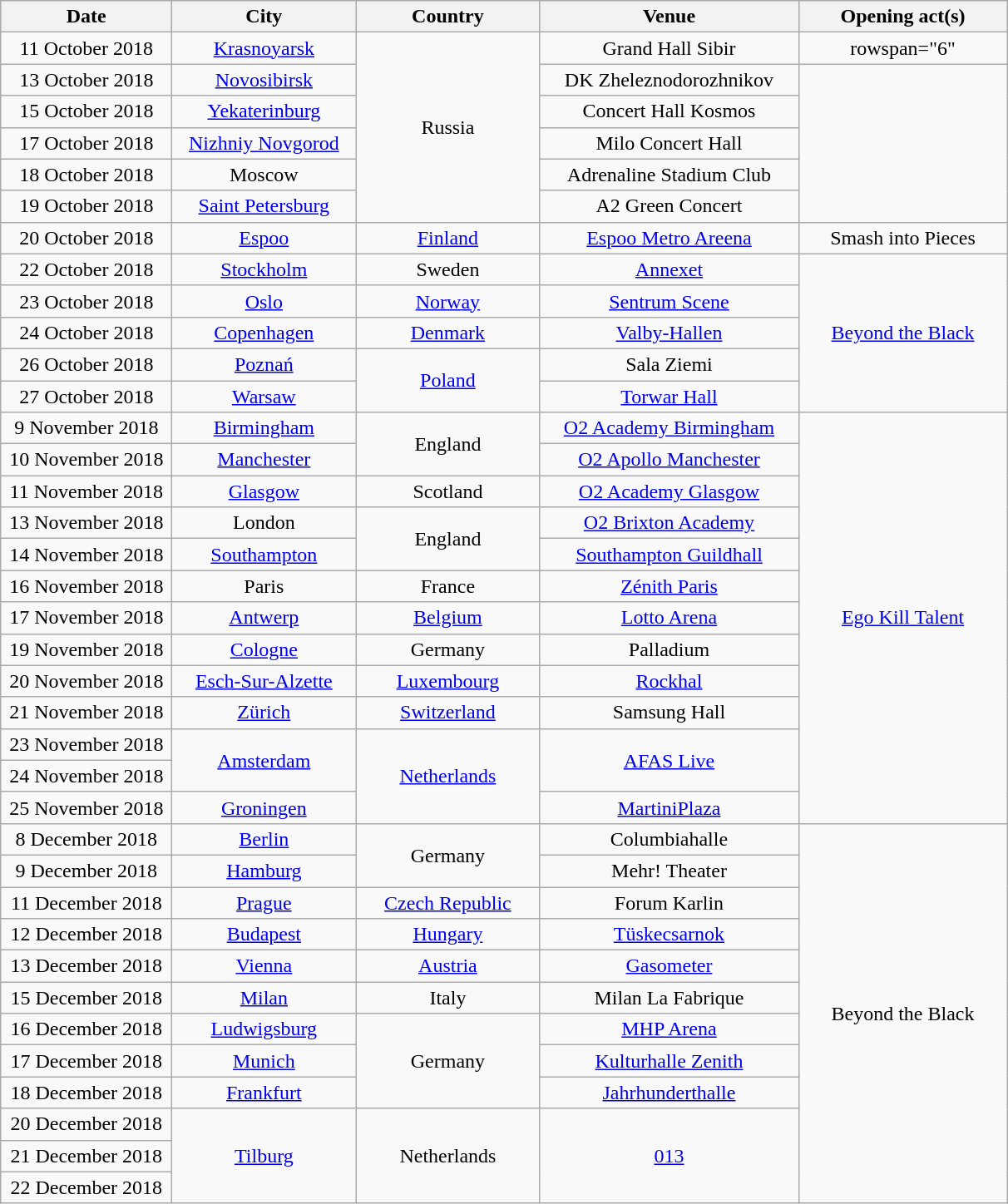<table class="wikitable" style="text-align:center;">
<tr>
<th width="130">Date</th>
<th width="140">City</th>
<th width="140">Country</th>
<th width="200">Venue</th>
<th width="160">Opening act(s)</th>
</tr>
<tr>
<td>11 October 2018</td>
<td><a href='#'>Krasnoyarsk</a></td>
<td rowspan="6">Russia</td>
<td>Grand Hall Sibir</td>
<td>rowspan="6" </td>
</tr>
<tr>
<td>13 October 2018</td>
<td><a href='#'>Novosibirsk</a></td>
<td>DK Zheleznodorozhnikov</td>
</tr>
<tr>
<td>15 October 2018</td>
<td><a href='#'>Yekaterinburg</a></td>
<td>Concert Hall Kosmos</td>
</tr>
<tr>
<td>17 October 2018</td>
<td><a href='#'>Nizhniy Novgorod</a></td>
<td>Milo Concert Hall</td>
</tr>
<tr>
<td>18 October 2018</td>
<td>Moscow</td>
<td>Adrenaline Stadium Club</td>
</tr>
<tr>
<td>19 October 2018</td>
<td><a href='#'>Saint Petersburg</a></td>
<td>A2 Green Concert</td>
</tr>
<tr>
<td>20 October 2018</td>
<td><a href='#'>Espoo</a></td>
<td><a href='#'>Finland</a></td>
<td><a href='#'>Espoo Metro Areena</a></td>
<td>Smash into Pieces</td>
</tr>
<tr>
<td>22 October 2018</td>
<td><a href='#'>Stockholm</a></td>
<td>Sweden</td>
<td><a href='#'>Annexet</a></td>
<td rowspan="5"><a href='#'>Beyond the Black</a></td>
</tr>
<tr>
<td>23 October 2018</td>
<td><a href='#'>Oslo</a></td>
<td><a href='#'>Norway</a></td>
<td><a href='#'>Sentrum Scene</a></td>
</tr>
<tr>
<td>24 October 2018</td>
<td><a href='#'>Copenhagen</a></td>
<td><a href='#'>Denmark</a></td>
<td><a href='#'>Valby-Hallen</a></td>
</tr>
<tr>
<td>26 October 2018</td>
<td><a href='#'>Poznań</a></td>
<td rowspan="2"><a href='#'>Poland</a></td>
<td>Sala Ziemi</td>
</tr>
<tr>
<td>27 October 2018</td>
<td><a href='#'>Warsaw</a></td>
<td><a href='#'>Torwar Hall</a></td>
</tr>
<tr>
<td>9 November 2018</td>
<td><a href='#'>Birmingham</a></td>
<td rowspan="2">England</td>
<td><a href='#'>O2 Academy Birmingham</a></td>
<td rowspan="13"><a href='#'>Ego Kill Talent</a></td>
</tr>
<tr>
<td>10 November 2018</td>
<td><a href='#'>Manchester</a></td>
<td><a href='#'>O2 Apollo Manchester</a></td>
</tr>
<tr>
<td>11 November 2018</td>
<td><a href='#'>Glasgow</a></td>
<td>Scotland</td>
<td><a href='#'>O2 Academy Glasgow</a></td>
</tr>
<tr>
<td>13 November 2018</td>
<td>London</td>
<td rowspan="2">England</td>
<td><a href='#'>O2 Brixton Academy</a></td>
</tr>
<tr>
<td>14 November 2018</td>
<td><a href='#'>Southampton</a></td>
<td><a href='#'>Southampton Guildhall</a></td>
</tr>
<tr>
<td>16 November 2018</td>
<td>Paris</td>
<td>France</td>
<td><a href='#'>Zénith Paris</a></td>
</tr>
<tr>
<td>17 November 2018</td>
<td><a href='#'>Antwerp</a></td>
<td><a href='#'>Belgium</a></td>
<td><a href='#'>Lotto Arena</a></td>
</tr>
<tr>
<td>19 November 2018</td>
<td><a href='#'>Cologne</a></td>
<td>Germany</td>
<td>Palladium</td>
</tr>
<tr>
<td>20 November 2018</td>
<td><a href='#'>Esch-Sur-Alzette</a></td>
<td><a href='#'>Luxembourg</a></td>
<td><a href='#'>Rockhal</a></td>
</tr>
<tr>
<td>21 November 2018</td>
<td><a href='#'>Zürich</a></td>
<td><a href='#'>Switzerland</a></td>
<td>Samsung Hall</td>
</tr>
<tr>
<td>23 November 2018</td>
<td rowspan="2"><a href='#'>Amsterdam</a></td>
<td rowspan="3"><a href='#'>Netherlands</a></td>
<td rowspan="2"><a href='#'>AFAS Live</a></td>
</tr>
<tr>
<td>24 November 2018</td>
</tr>
<tr>
<td>25 November 2018</td>
<td><a href='#'>Groningen</a></td>
<td><a href='#'>MartiniPlaza</a></td>
</tr>
<tr>
<td>8 December 2018</td>
<td><a href='#'>Berlin</a></td>
<td rowspan="2">Germany</td>
<td>Columbiahalle</td>
<td rowspan="12">Beyond the Black</td>
</tr>
<tr>
<td>9 December 2018</td>
<td><a href='#'>Hamburg</a></td>
<td>Mehr! Theater</td>
</tr>
<tr>
<td>11 December 2018</td>
<td><a href='#'>Prague</a></td>
<td><a href='#'>Czech Republic</a></td>
<td>Forum Karlin</td>
</tr>
<tr>
<td>12 December 2018</td>
<td><a href='#'>Budapest</a></td>
<td><a href='#'>Hungary</a></td>
<td><a href='#'>Tüskecsarnok</a></td>
</tr>
<tr>
<td>13 December 2018</td>
<td><a href='#'>Vienna</a></td>
<td><a href='#'>Austria</a></td>
<td><a href='#'>Gasometer</a></td>
</tr>
<tr>
<td>15 December 2018</td>
<td><a href='#'>Milan</a></td>
<td>Italy</td>
<td>Milan La Fabrique</td>
</tr>
<tr>
<td>16 December 2018</td>
<td><a href='#'>Ludwigsburg</a></td>
<td rowspan="3">Germany</td>
<td><a href='#'>MHP Arena</a></td>
</tr>
<tr>
<td>17 December 2018</td>
<td><a href='#'>Munich</a></td>
<td><a href='#'>Kulturhalle Zenith</a></td>
</tr>
<tr>
<td>18 December 2018</td>
<td><a href='#'>Frankfurt</a></td>
<td><a href='#'>Jahrhunderthalle</a></td>
</tr>
<tr>
<td>20 December 2018</td>
<td rowspan="3"><a href='#'>Tilburg</a></td>
<td rowspan="3">Netherlands</td>
<td rowspan="3"><a href='#'>013</a></td>
</tr>
<tr>
<td>21 December 2018</td>
</tr>
<tr>
<td>22 December 2018</td>
</tr>
</table>
